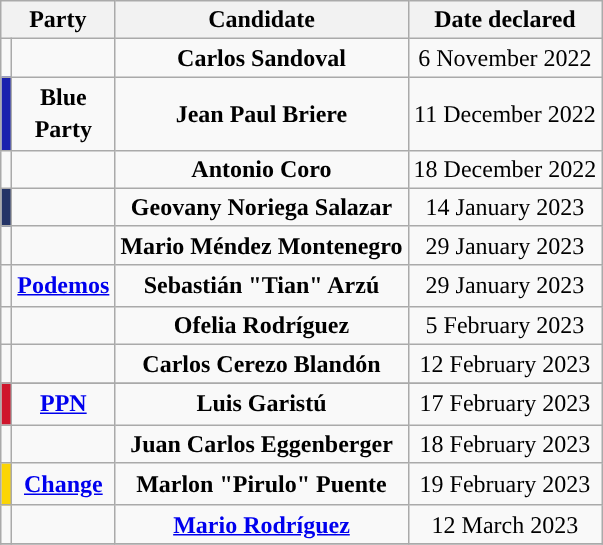<table class="vertical-align-top wikitable">
<tr>
<th scope=colgroup colspan=2>Party</th>
<th>Candidate</th>
<th>Date declared</th>
</tr>
<tr>
<td style=background:></td>
<td style="text-align:center; line-height:1.3"><strong></strong></td>
<td style="text-align:center; line-height:1.0"><strong>Carlos Sandoval</strong><br></td>
<td style="text-align:center;">6 November 2022</td>
</tr>
<tr>
<td style=background:#1920ae></td>
<td style="text-align:center; line-height:1.3"><strong>Blue <br>Party</strong></td>
<td style="text-align:center; line-height:1.0"><strong>Jean Paul Briere</strong><br></td>
<td style="text-align:center;">11 December 2022</td>
</tr>
<tr>
<td style=background:></td>
<td style="text-align:center; line-height:1.3"><strong></strong></td>
<td style="text-align:center; line-height:1.0"><strong>Antonio Coro</strong><br></td>
<td style="text-align:center;">18 December 2022</td>
</tr>
<tr>
<td style=background:#243467></td>
<td style="text-align:center; line-height:1.3"></td>
<td style="text-align:center; line-height:1.0"><strong>Geovany Noriega Salazar</strong></td>
<td style="text-align:center;">14 January 2023</td>
</tr>
<tr>
<td style=background:></td>
<td style="text-align:center; line-height:1.3"><strong></strong></td>
<td style="text-align:center; line-height:1.0"><strong>Mario Méndez Montenegro</strong><br></td>
<td style="text-align:center;">29 January 2023</td>
</tr>
<tr>
<td style=background:></td>
<td style="text-align:center; line-height:1.3"><strong><a href='#'>Podemos</a></strong></td>
<td style="text-align:center; line-height:1.0"><strong>Sebastián "Tian" Arzú</strong></td>
<td style="text-align:center;">29 January 2023</td>
</tr>
<tr>
<td style=background:></td>
<td style="text-align:center; line-height:1.3"><strong></strong></td>
<td style="text-align:center; line-height:1.0"><strong>Ofelia Rodríguez</strong></td>
<td style="text-align:center;">5 February 2023</td>
</tr>
<tr>
<td style=background:></td>
<td style="text-align:center; line-height:1.3"><strong></strong></td>
<td style="text-align:center; line-height:1.0"><strong>Carlos Cerezo Blandón</strong></td>
<td style="text-align:center;">12 February 2023</td>
</tr>
<tr>
</tr>
<tr>
<td style=background:#cf152c></td>
<td style="text-align:center; line-height:1.3"><strong><a href='#'>PPN</a></strong></td>
<td style="text-align:center; line-height:1.0"><strong>Luis Garistú</strong></td>
<td style="text-align:center;">17 February 2023</td>
</tr>
<tr>
<td style=background:></td>
<td style="text-align:center; line-height:1.3"><strong></strong></td>
<td style="text-align:center; line-height:1.0"><strong>Juan Carlos Eggenberger</strong></td>
<td style="text-align:center;">18 February 2023</td>
</tr>
<tr>
<td style=background:#fbd504></td>
<td style="text-align:center; line-height:1.3"><strong><a href='#'>Change</a></strong></td>
<td style="text-align:center; line-height:1.0"><strong>Marlon "Pirulo" Puente</strong></td>
<td style="text-align:center;">19 February 2023</td>
</tr>
<tr>
<td style=background:></td>
<td style="text-align:center; line-height:1.3"><strong></strong></td>
<td style="text-align:center; line-height:1.0"><strong><a href='#'>Mario Rodríguez</a></strong></td>
<td style="text-align:center;">12 March 2023</td>
</tr>
<tr>
</tr>
</table>
